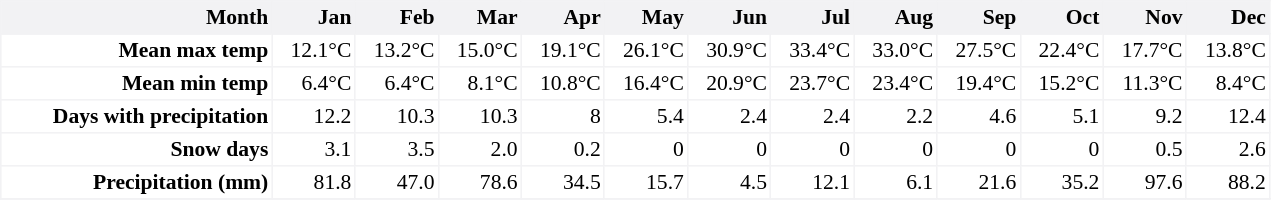<table border="1" cellpadding="2" width="67%" style="border-collapse:collapse; border-color:#f2f2f4; margin-top:5px; margin-bottom:5px; font-size:90%; text-align:right;">
<tr bgcolor="#f2f2f4">
<th scope="row">Month</th>
<th>Jan</th>
<th>Feb</th>
<th>Mar</th>
<th>Apr</th>
<th>May</th>
<th>Jun</th>
<th>Jul</th>
<th>Aug</th>
<th>Sep</th>
<th>Oct</th>
<th>Nov</th>
<th>Dec</th>
</tr>
<tr>
<th scope="row">Mean max temp</th>
<td>12.1°C</td>
<td>13.2°C</td>
<td>15.0°C</td>
<td>19.1°C</td>
<td>26.1°C</td>
<td>30.9°C</td>
<td>33.4°C</td>
<td>33.0°C</td>
<td>27.5°C</td>
<td>22.4°C</td>
<td>17.7°C</td>
<td>13.8°C</td>
</tr>
<tr>
<th scope="row">Mean min temp</th>
<td>6.4°C</td>
<td>6.4°C</td>
<td>8.1°C</td>
<td>10.8°C</td>
<td>16.4°C</td>
<td>20.9°C</td>
<td>23.7°C</td>
<td>23.4°C</td>
<td>19.4°C</td>
<td>15.2°C</td>
<td>11.3°C</td>
<td>8.4°C</td>
</tr>
<tr>
<th scope="row">Days with precipitation</th>
<td>12.2</td>
<td>10.3</td>
<td>10.3</td>
<td>8</td>
<td>5.4</td>
<td>2.4</td>
<td>2.4</td>
<td>2.2</td>
<td>4.6</td>
<td>5.1</td>
<td>9.2</td>
<td>12.4</td>
</tr>
<tr>
<th scope="row">Snow days</th>
<td>3.1</td>
<td>3.5</td>
<td>2.0</td>
<td>0.2</td>
<td>0</td>
<td>0</td>
<td>0</td>
<td>0</td>
<td>0</td>
<td>0</td>
<td>0.5</td>
<td>2.6</td>
</tr>
<tr>
<th scope="row">Precipitation (mm)</th>
<td>81.8</td>
<td>47.0</td>
<td>78.6</td>
<td>34.5</td>
<td>15.7</td>
<td>4.5</td>
<td>12.1</td>
<td>6.1</td>
<td>21.6</td>
<td>35.2</td>
<td>97.6</td>
<td>88.2</td>
</tr>
<tr>
</tr>
</table>
